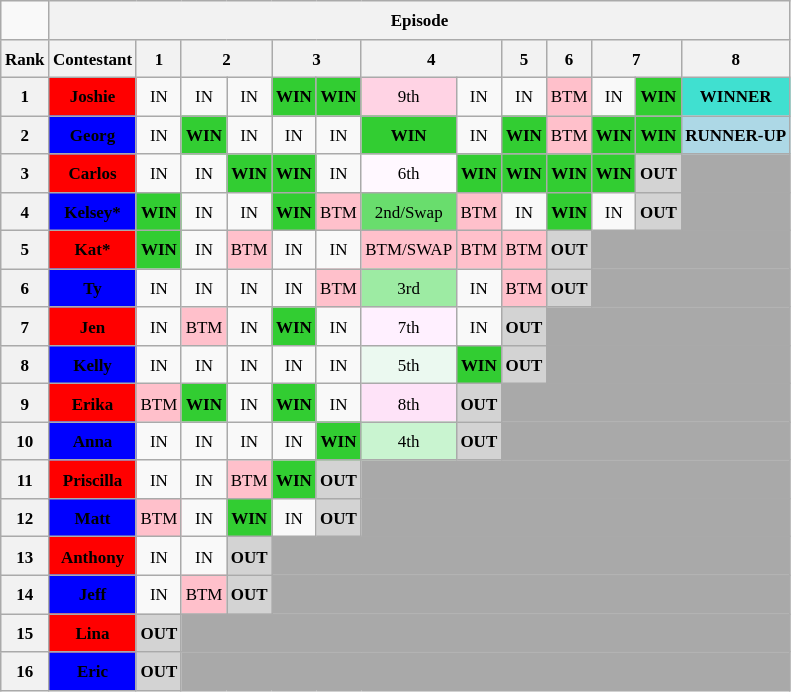<table class="wikitable" style="text-align: center; font-size: 8.5pt; line-height:20px;">
<tr>
<td></td>
<th colspan=15>Episode</th>
</tr>
<tr>
<th>Rank</th>
<th>Contestant</th>
<th>1</th>
<th colspan=2>2</th>
<th colspan=2>3</th>
<th colspan=2>4</th>
<th>5</th>
<th>6</th>
<th colspan=2>7</th>
<th colspan=2>8</th>
</tr>
<tr>
<th>1</th>
<td style="background:red"><span><strong>Joshie</strong></span></td>
<td>IN</td>
<td>IN</td>
<td>IN</td>
<td style="background:limegreen;"><strong>WIN</strong></td>
<td style="background:limegreen;"><strong>WIN</strong></td>
<td style="background:#FFD3E4;">9th</td>
<td>IN</td>
<td>IN</td>
<td style="background:pink;">BTM</td>
<td>IN</td>
<td style="background:limegreen;"><strong>WIN</strong></td>
<td style="background:turquoise;"><strong>WINNER</strong></td>
</tr>
<tr>
<th>2</th>
<td style="background:blue"><span><strong>Georg</strong></span></td>
<td>IN</td>
<td style="background:limegreen;"><strong>WIN</strong></td>
<td>IN</td>
<td>IN</td>
<td>IN</td>
<td style="background:limegreen;"><strong>WIN</strong></td>
<td>IN</td>
<td style="background:limegreen;"><strong>WIN</strong></td>
<td style="background:pink;">BTM</td>
<td style="background:limegreen;"><strong>WIN</strong></td>
<td style="background:limegreen;"><strong>WIN</strong></td>
<td style="background:lightblue;"><strong>RUNNER-UP</strong></td>
</tr>
<tr>
<th>3</th>
<td style="background:red"><span><strong>Carlos</strong></span></td>
<td>IN</td>
<td>IN</td>
<td style="background:limegreen;"><strong>WIN</strong></td>
<td style="background:limegreen;"><strong>WIN</strong></td>
<td>IN</td>
<td style="background:#FFF8FF;">6th</td>
<td style="background:limegreen;"><strong>WIN</strong></td>
<td style="background:limegreen;"><strong>WIN</strong></td>
<td style="background:limegreen;"><strong>WIN</strong></td>
<td style="background:limegreen;"><strong>WIN</strong></td>
<td style="background:lightgrey;"><strong>OUT</strong></td>
<td style="background:darkgrey;"></td>
</tr>
<tr>
<th>4</th>
<td style="background:blue"><span><strong>Kelsey*</strong></span></td>
<td style="background:limegreen;"><strong>WIN</strong></td>
<td>IN</td>
<td>IN</td>
<td style="background:limegreen;"><strong>WIN</strong></td>
<td style="background:pink;">BTM</td>
<td style="background:#69DD6D;">2nd/Swap</td>
<td style="background:pink;">BTM</td>
<td>IN</td>
<td style="background:limegreen;"><strong>WIN</strong></td>
<td>IN</td>
<td style="background:lightgrey;"><strong>OUT</strong></td>
<td colspan="2" style="background:darkgrey;"></td>
</tr>
<tr>
<th>5</th>
<td style="background:red"><span><strong>Kat*</strong></span></td>
<td style="background:limegreen;"><strong>WIN</strong></td>
<td>IN</td>
<td style="background:pink;">BTM</td>
<td>IN</td>
<td>IN</td>
<td style="background:pink;">BTM/SWAP</td>
<td style="background:pink;">BTM</td>
<td style="background:pink;">BTM</td>
<td style="background:lightgrey;"><strong>OUT</strong></td>
<td colspan="3" style="background:darkgrey;"></td>
</tr>
<tr>
<th>6</th>
<td style="background:blue"><span><strong>Ty</strong></span></td>
<td>IN</td>
<td>IN</td>
<td>IN</td>
<td>IN</td>
<td style="background:pink;">BTM</td>
<td style="background:#9DEBA3;">3rd</td>
<td>IN</td>
<td style="background:pink;">BTM</td>
<td style="background:lightgrey;"><strong>OUT</strong></td>
<td colspan="3" style="background:darkgrey;"></td>
</tr>
<tr>
<th>7</th>
<td style="background:red"><span><strong>Jen</strong></span></td>
<td>IN</td>
<td style="background:pink;">BTM</td>
<td>IN</td>
<td style="background:limegreen;"><strong>WIN</strong></td>
<td>IN</td>
<td style="background:#FFF0FF;">7th</td>
<td>IN</td>
<td style="background:lightgrey;"><strong>OUT</strong></td>
<td colspan="4" style="background:darkgrey;"></td>
</tr>
<tr>
<th>8</th>
<td style="background:blue"><span><strong>Kelly</strong></span></td>
<td>IN</td>
<td>IN</td>
<td>IN</td>
<td>IN</td>
<td>IN</td>
<td style="background:#EBF9F0;">5th</td>
<td style="background:limegreen;"><strong>WIN</strong></td>
<td style="background:lightgrey;"><strong>OUT</strong></td>
<td colspan="4" style="background:darkgrey;"></td>
</tr>
<tr>
<th>9</th>
<td style="background:red"><span><strong>Erika</strong></span></td>
<td style="background:pink;">BTM</td>
<td style="background:limegreen;"><strong>WIN</strong></td>
<td>IN</td>
<td style="background:limegreen;"><strong>WIN</strong></td>
<td>IN</td>
<td style="background:#FEE3F8;">8th</td>
<td style="background:lightgrey;"><strong>OUT</strong></td>
<td colspan="5" style="background:darkgrey;"></td>
</tr>
<tr>
<th>10</th>
<td style="background:blue"><span><strong>Anna</strong></span></td>
<td>IN</td>
<td>IN</td>
<td>IN</td>
<td>IN</td>
<td style="background:limegreen;"><strong>WIN</strong></td>
<td style="background:#C9F4D0;">4th</td>
<td style="background:lightgrey;"><strong>OUT</strong></td>
<td colspan="5" style="background:darkgrey;"></td>
</tr>
<tr>
<th>11</th>
<td style="background:red"><span><strong>Priscilla</strong></span></td>
<td>IN</td>
<td>IN</td>
<td style="background:pink;">BTM</td>
<td style="background:limegreen;"><strong>WIN</strong></td>
<td style="background:lightgrey;"><strong>OUT</strong></td>
<td colspan="9" style="background:darkgrey;"></td>
</tr>
<tr>
<th>12</th>
<td style="background:blue"><span><strong>Matt</strong></span></td>
<td style="background:pink;">BTM</td>
<td>IN</td>
<td style="background:limegreen;"><strong>WIN</strong></td>
<td>IN</td>
<td style="background:lightgrey;"><strong>OUT</strong></td>
<td colspan="9" style="background:darkgrey;"></td>
</tr>
<tr>
<th>13</th>
<td style="background:red"><span><strong>Anthony</strong></span></td>
<td>IN</td>
<td>IN</td>
<td style="background:lightgrey;"><strong>OUT</strong></td>
<td colspan="11" style="background:darkgrey;"></td>
</tr>
<tr>
<th>14</th>
<td style="background:blue"><span><strong>Jeff</strong></span></td>
<td>IN</td>
<td style="background:pink;">BTM</td>
<td style="background:lightgrey;"><strong>OUT</strong></td>
<td colspan="11" style="background:darkgrey;"></td>
</tr>
<tr>
<th>15</th>
<td style="background:red"><span><strong>Lina</strong></span></td>
<td style="background:lightgrey;"><strong>OUT</strong></td>
<td colspan="13" style="background:darkgrey;"></td>
</tr>
<tr>
<th>16</th>
<td style="background:blue"><span><strong>Eric</strong></span></td>
<td style="background:lightgrey;"><strong>OUT</strong></td>
<td colspan="13" style="background:darkgrey;"></td>
</tr>
</table>
